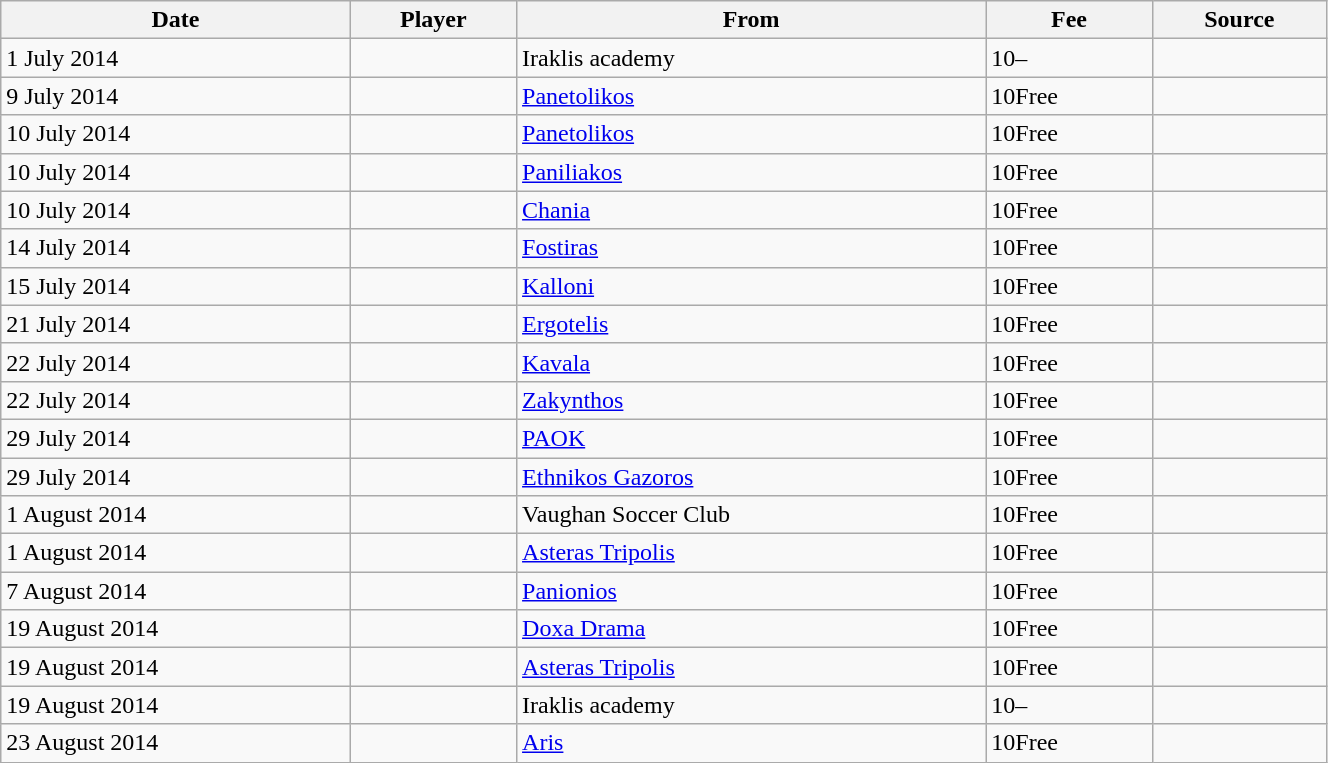<table class="wikitable sortable" style="text-align:center; width:70%; text-align:left;">
<tr>
<th>Date</th>
<th>Player</th>
<th>From</th>
<th>Fee</th>
<th>Source</th>
</tr>
<tr>
<td>1 July 2014</td>
<td> </td>
<td> Iraklis academy</td>
<td><span>10</span>–</td>
<td style="text-align:center;"></td>
</tr>
<tr>
<td>9 July 2014</td>
<td> </td>
<td> <a href='#'>Panetolikos</a></td>
<td><span>10</span>Free</td>
<td style="text-align:center;"></td>
</tr>
<tr>
<td>10 July 2014</td>
<td> </td>
<td> <a href='#'>Panetolikos</a></td>
<td><span>10</span>Free</td>
<td style="text-align:center;"></td>
</tr>
<tr>
<td>10 July 2014</td>
<td> </td>
<td> <a href='#'>Paniliakos</a></td>
<td><span>10</span>Free</td>
<td style="text-align:center;"></td>
</tr>
<tr>
<td>10 July 2014</td>
<td> </td>
<td> <a href='#'>Chania</a></td>
<td><span>10</span>Free</td>
<td style="text-align:center;"></td>
</tr>
<tr>
<td>14 July 2014</td>
<td> </td>
<td> <a href='#'>Fostiras</a></td>
<td><span>10</span>Free</td>
<td style="text-align:center;"></td>
</tr>
<tr>
<td>15 July 2014</td>
<td> </td>
<td> <a href='#'>Kalloni</a></td>
<td><span>10</span>Free</td>
<td style="text-align:center;"></td>
</tr>
<tr>
<td>21 July 2014</td>
<td> </td>
<td> <a href='#'>Ergotelis</a></td>
<td><span>10</span>Free</td>
<td style="text-align:center;"></td>
</tr>
<tr>
<td>22 July 2014</td>
<td> </td>
<td> <a href='#'>Kavala</a></td>
<td><span>10</span>Free</td>
<td style="text-align:center;"></td>
</tr>
<tr>
<td>22 July 2014</td>
<td> </td>
<td> <a href='#'>Zakynthos</a></td>
<td><span>10</span>Free</td>
<td style="text-align:center;"></td>
</tr>
<tr>
<td>29 July 2014</td>
<td> </td>
<td> <a href='#'>PAOK</a></td>
<td><span>10</span>Free</td>
<td style="text-align:center;"></td>
</tr>
<tr>
<td>29 July 2014</td>
<td> </td>
<td> <a href='#'>Ethnikos Gazoros</a></td>
<td><span>10</span>Free</td>
<td style="text-align:center;"></td>
</tr>
<tr>
<td>1 August 2014</td>
<td> </td>
<td> Vaughan Soccer Club</td>
<td><span>10</span>Free</td>
<td style="text-align:center;"></td>
</tr>
<tr>
<td>1 August 2014</td>
<td></td>
<td> <a href='#'>Asteras Tripolis</a></td>
<td><span>10</span>Free</td>
<td style="text-align:center;"></td>
</tr>
<tr>
<td>7 August 2014</td>
<td></td>
<td> <a href='#'>Panionios</a></td>
<td><span>10</span>Free</td>
<td style="text-align:center;"></td>
</tr>
<tr>
<td>19 August 2014</td>
<td></td>
<td> <a href='#'>Doxa Drama</a></td>
<td><span>10</span>Free</td>
<td style="text-align:center;"></td>
</tr>
<tr>
<td>19 August 2014</td>
<td></td>
<td> <a href='#'>Asteras Tripolis</a></td>
<td><span>10</span>Free</td>
<td style="text-align:center;"></td>
</tr>
<tr>
<td>19 August 2014</td>
<td></td>
<td> Iraklis academy</td>
<td><span>10</span>–</td>
<td style="text-align:center;"></td>
</tr>
<tr>
<td>23 August 2014</td>
<td></td>
<td> <a href='#'>Aris</a></td>
<td><span>10</span>Free</td>
<td style="text-align:center;"></td>
</tr>
</table>
